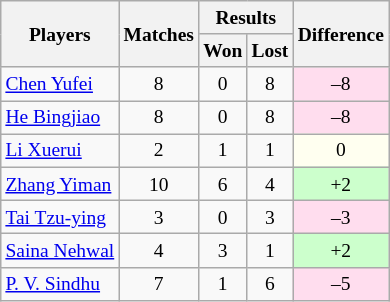<table class=wikitable style="text-align:center; font-size:small">
<tr>
<th rowspan="2">Players</th>
<th rowspan="2">Matches</th>
<th colspan="2">Results</th>
<th rowspan="2">Difference</th>
</tr>
<tr>
<th>Won</th>
<th>Lost</th>
</tr>
<tr>
<td align="left"> <a href='#'>Chen Yufei</a></td>
<td>8</td>
<td>0</td>
<td>8</td>
<td bgcolor="#ffddee">–8</td>
</tr>
<tr>
<td align="left"> <a href='#'>He Bingjiao</a></td>
<td>8</td>
<td>0</td>
<td>8</td>
<td bgcolor="#ffddee">–8</td>
</tr>
<tr>
<td align="left"> <a href='#'>Li Xuerui</a></td>
<td>2</td>
<td>1</td>
<td>1</td>
<td bgcolor="#fffff0">0</td>
</tr>
<tr>
<td align="left"> <a href='#'>Zhang Yiman</a></td>
<td>10</td>
<td>6</td>
<td>4</td>
<td bgcolor="#ccffcc">+2</td>
</tr>
<tr>
<td align="left"> <a href='#'>Tai Tzu-ying</a></td>
<td>3</td>
<td>0</td>
<td>3</td>
<td bgcolor="#ffddee">–3</td>
</tr>
<tr>
<td align="left"> <a href='#'>Saina Nehwal</a></td>
<td>4</td>
<td>3</td>
<td>1</td>
<td bgcolor="#ccffcc">+2</td>
</tr>
<tr>
<td align="left"> <a href='#'>P. V. Sindhu</a></td>
<td>7</td>
<td>1</td>
<td>6</td>
<td bgcolor="#ffddee">–5</td>
</tr>
</table>
